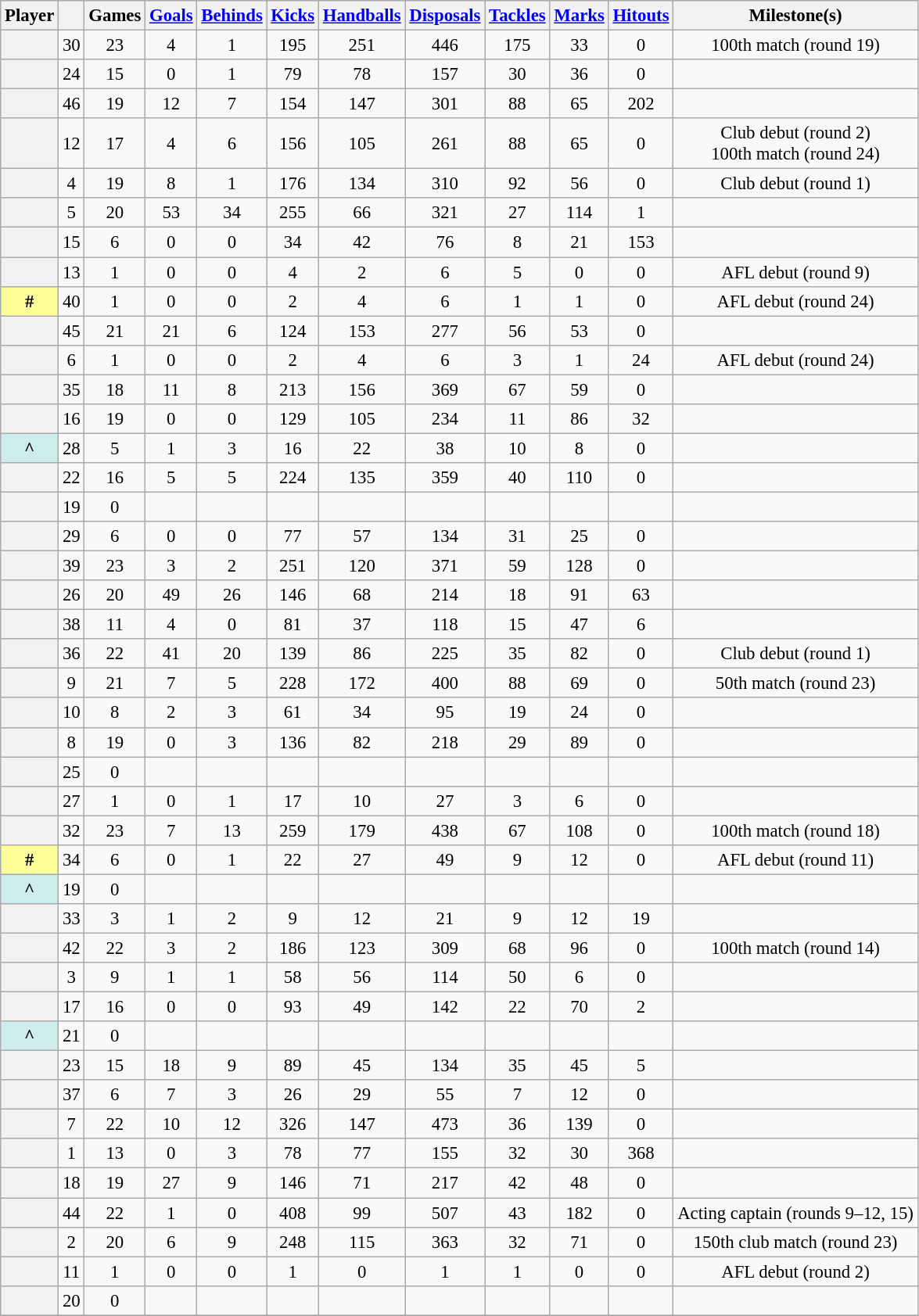<table class="wikitable plainarrowheads sortable" style="text-align:center; font-size:95%">
<tr>
<th scope="col">Player</th>
<th scope="col"></th>
<th scope="col" width:3em>Games</th>
<th scpoe="col" width:3em><a href='#'>Goals</a></th>
<th scope="col" width:3em><a href='#'>Behinds</a></th>
<th scope="col" width:3em><a href='#'>Kicks</a></th>
<th scope="col" width:3em><a href='#'>Handballs</a></th>
<th scope="col" width:3em><a href='#'>Disposals</a></th>
<th scope="col" width:3em><a href='#'>Tackles</a></th>
<th scope="col" width:3em><a href='#'>Marks</a></th>
<th scope="col" width:3em><a href='#'>Hitouts</a></th>
<th scope="col" class="unsortable">Milestone(s)</th>
</tr>
<tr>
<th scope="row"></th>
<td>30</td>
<td>23</td>
<td>4</td>
<td>1</td>
<td>195</td>
<td>251</td>
<td>446</td>
<td>175</td>
<td>33</td>
<td>0</td>
<td>100th match (round 19)</td>
</tr>
<tr>
<th scope="row"></th>
<td>24</td>
<td>15</td>
<td>0</td>
<td>1</td>
<td>79</td>
<td>78</td>
<td>157</td>
<td>30</td>
<td>36</td>
<td>0</td>
<td></td>
</tr>
<tr>
<th scope="row"></th>
<td>46</td>
<td>19</td>
<td>12</td>
<td>7</td>
<td>154</td>
<td>147</td>
<td>301</td>
<td>88</td>
<td>65</td>
<td>202</td>
<td></td>
</tr>
<tr>
<th scope="row"></th>
<td>12</td>
<td>17</td>
<td>4</td>
<td>6</td>
<td>156</td>
<td>105</td>
<td>261</td>
<td>88</td>
<td>65</td>
<td>0</td>
<td>Club debut (round 2)<br>100th match (round 24)</td>
</tr>
<tr>
<th scope="row"></th>
<td>4</td>
<td>19</td>
<td>8</td>
<td>1</td>
<td>176</td>
<td>134</td>
<td>310</td>
<td>92</td>
<td>56</td>
<td>0</td>
<td>Club debut (round 1)</td>
</tr>
<tr>
<th scope="row"></th>
<td>5</td>
<td>20</td>
<td>53</td>
<td>34</td>
<td>255</td>
<td>66</td>
<td>321</td>
<td>27</td>
<td>114</td>
<td>1</td>
<td></td>
</tr>
<tr>
<th scope="row"></th>
<td>15</td>
<td>6</td>
<td>0</td>
<td>0</td>
<td>34</td>
<td>42</td>
<td>76</td>
<td>8</td>
<td>21</td>
<td>153</td>
<td></td>
</tr>
<tr>
<th scope="row"></th>
<td>13</td>
<td>1</td>
<td>0</td>
<td>0</td>
<td>4</td>
<td>2</td>
<td>6</td>
<td>5</td>
<td>0</td>
<td>0</td>
<td>AFL debut (round 9)</td>
</tr>
<tr>
<th scope="row" style="background:#ff9;">#</th>
<td>40</td>
<td>1</td>
<td>0</td>
<td>0</td>
<td>2</td>
<td>4</td>
<td>6</td>
<td>1</td>
<td>1</td>
<td>0</td>
<td>AFL debut (round 24)</td>
</tr>
<tr>
<th scope="row"></th>
<td>45</td>
<td>21</td>
<td>21</td>
<td>6</td>
<td>124</td>
<td>153</td>
<td>277</td>
<td>56</td>
<td>53</td>
<td>0</td>
<td></td>
</tr>
<tr>
<th scope="row"></th>
<td>6</td>
<td>1</td>
<td>0</td>
<td>0</td>
<td>2</td>
<td>4</td>
<td>6</td>
<td>3</td>
<td>1</td>
<td>24</td>
<td>AFL debut (round 24)</td>
</tr>
<tr>
<th scope="row"></th>
<td>35</td>
<td>18</td>
<td>11</td>
<td>8</td>
<td>213</td>
<td>156</td>
<td>369</td>
<td>67</td>
<td>59</td>
<td>0</td>
<td></td>
</tr>
<tr>
<th scope="row"></th>
<td>16</td>
<td>19</td>
<td>0</td>
<td>0</td>
<td>129</td>
<td>105</td>
<td>234</td>
<td>11</td>
<td>86</td>
<td>32</td>
<td></td>
</tr>
<tr>
<th scope="row" style="background:#cfecec;">^</th>
<td>28</td>
<td>5</td>
<td>1</td>
<td>3</td>
<td>16</td>
<td>22</td>
<td>38</td>
<td>10</td>
<td>8</td>
<td>0</td>
<td></td>
</tr>
<tr>
<th scope="row"></th>
<td>22</td>
<td>16</td>
<td>5</td>
<td>5</td>
<td>224</td>
<td>135</td>
<td>359</td>
<td>40</td>
<td>110</td>
<td>0</td>
<td></td>
</tr>
<tr>
<th scope="row"></th>
<td>19</td>
<td>0</td>
<td></td>
<td></td>
<td></td>
<td></td>
<td></td>
<td></td>
<td></td>
<td></td>
<td></td>
</tr>
<tr>
<th scope="row"></th>
<td>29</td>
<td>6</td>
<td>0</td>
<td>0</td>
<td>77</td>
<td>57</td>
<td>134</td>
<td>31</td>
<td>25</td>
<td>0</td>
<td></td>
</tr>
<tr>
<th scope="row"></th>
<td>39</td>
<td>23</td>
<td>3</td>
<td>2</td>
<td>251</td>
<td>120</td>
<td>371</td>
<td>59</td>
<td>128</td>
<td>0</td>
<td></td>
</tr>
<tr>
<th scope="row"></th>
<td>26</td>
<td>20</td>
<td>49</td>
<td>26</td>
<td>146</td>
<td>68</td>
<td>214</td>
<td>18</td>
<td>91</td>
<td>63</td>
<td></td>
</tr>
<tr>
<th scope="row"></th>
<td>38</td>
<td>11</td>
<td>4</td>
<td>0</td>
<td>81</td>
<td>37</td>
<td>118</td>
<td>15</td>
<td>47</td>
<td>6</td>
<td></td>
</tr>
<tr>
<th scope="row"></th>
<td>36</td>
<td>22</td>
<td>41</td>
<td>20</td>
<td>139</td>
<td>86</td>
<td>225</td>
<td>35</td>
<td>82</td>
<td>0</td>
<td>Club debut (round 1)</td>
</tr>
<tr>
<th scope="row"></th>
<td>9</td>
<td>21</td>
<td>7</td>
<td>5</td>
<td>228</td>
<td>172</td>
<td>400</td>
<td>88</td>
<td>69</td>
<td>0</td>
<td>50th match (round 23)</td>
</tr>
<tr>
<th scope="row"></th>
<td>10</td>
<td>8</td>
<td>2</td>
<td>3</td>
<td>61</td>
<td>34</td>
<td>95</td>
<td>19</td>
<td>24</td>
<td>0</td>
<td></td>
</tr>
<tr>
<th scope="row"></th>
<td>8</td>
<td>19</td>
<td>0</td>
<td>3</td>
<td>136</td>
<td>82</td>
<td>218</td>
<td>29</td>
<td>89</td>
<td>0</td>
<td></td>
</tr>
<tr>
<th scope="row"></th>
<td>25</td>
<td>0</td>
<td></td>
<td></td>
<td></td>
<td></td>
<td></td>
<td></td>
<td></td>
<td></td>
<td></td>
</tr>
<tr>
<th scope="row"></th>
<td>27</td>
<td>1</td>
<td>0</td>
<td>1</td>
<td>17</td>
<td>10</td>
<td>27</td>
<td>3</td>
<td>6</td>
<td>0</td>
<td></td>
</tr>
<tr>
<th scope="row"></th>
<td>32</td>
<td>23</td>
<td>7</td>
<td>13</td>
<td>259</td>
<td>179</td>
<td>438</td>
<td>67</td>
<td>108</td>
<td>0</td>
<td>100th match (round 18)</td>
</tr>
<tr>
<th scope="row" style="background:#ff9;">#</th>
<td>34</td>
<td>6</td>
<td>0</td>
<td>1</td>
<td>22</td>
<td>27</td>
<td>49</td>
<td>9</td>
<td>12</td>
<td>0</td>
<td>AFL debut (round 11)</td>
</tr>
<tr>
<th scope="row" style="background:#cfecec;">^</th>
<td>19</td>
<td>0</td>
<td></td>
<td></td>
<td></td>
<td></td>
<td></td>
<td></td>
<td></td>
<td></td>
<td></td>
</tr>
<tr>
<th scope="row"></th>
<td>33</td>
<td>3</td>
<td>1</td>
<td>2</td>
<td>9</td>
<td>12</td>
<td>21</td>
<td>9</td>
<td>12</td>
<td>19</td>
<td></td>
</tr>
<tr>
<th scope="row"></th>
<td>42</td>
<td>22</td>
<td>3</td>
<td>2</td>
<td>186</td>
<td>123</td>
<td>309</td>
<td>68</td>
<td>96</td>
<td>0</td>
<td>100th match (round 14)</td>
</tr>
<tr>
<th scope="row"></th>
<td>3</td>
<td>9</td>
<td>1</td>
<td>1</td>
<td>58</td>
<td>56</td>
<td>114</td>
<td>50</td>
<td>6</td>
<td>0</td>
<td></td>
</tr>
<tr>
<th scope="row"></th>
<td>17</td>
<td>16</td>
<td>0</td>
<td>0</td>
<td>93</td>
<td>49</td>
<td>142</td>
<td>22</td>
<td>70</td>
<td>2</td>
<td></td>
</tr>
<tr>
<th scope="row" style="background:#cfecec;">^</th>
<td>21</td>
<td>0</td>
<td></td>
<td></td>
<td></td>
<td></td>
<td></td>
<td></td>
<td></td>
<td></td>
<td></td>
</tr>
<tr>
<th scope="row"></th>
<td>23</td>
<td>15</td>
<td>18</td>
<td>9</td>
<td>89</td>
<td>45</td>
<td>134</td>
<td>35</td>
<td>45</td>
<td>5</td>
<td></td>
</tr>
<tr>
<th scope="row"></th>
<td>37</td>
<td>6</td>
<td>7</td>
<td>3</td>
<td>26</td>
<td>29</td>
<td>55</td>
<td>7</td>
<td>12</td>
<td>0</td>
<td></td>
</tr>
<tr>
<th scope="row"></th>
<td>7</td>
<td>22</td>
<td>10</td>
<td>12</td>
<td>326</td>
<td>147</td>
<td>473</td>
<td>36</td>
<td>139</td>
<td>0</td>
<td></td>
</tr>
<tr>
<th scope="row"></th>
<td>1</td>
<td>13</td>
<td>0</td>
<td>3</td>
<td>78</td>
<td>77</td>
<td>155</td>
<td>32</td>
<td>30</td>
<td>368</td>
<td></td>
</tr>
<tr>
<th scope="row"></th>
<td>18</td>
<td>19</td>
<td>27</td>
<td>9</td>
<td>146</td>
<td>71</td>
<td>217</td>
<td>42</td>
<td>48</td>
<td>0</td>
<td></td>
</tr>
<tr>
<th scope="row"></th>
<td>44</td>
<td>22</td>
<td>1</td>
<td>0</td>
<td>408</td>
<td>99</td>
<td>507</td>
<td>43</td>
<td>182</td>
<td>0</td>
<td>Acting captain (rounds 9–12, 15)</td>
</tr>
<tr>
<th scope="row"></th>
<td>2</td>
<td>20</td>
<td>6</td>
<td>9</td>
<td>248</td>
<td>115</td>
<td>363</td>
<td>32</td>
<td>71</td>
<td>0</td>
<td>150th club match (round 23)</td>
</tr>
<tr>
<th scope="row"></th>
<td>11</td>
<td>1</td>
<td>0</td>
<td>0</td>
<td>1</td>
<td>0</td>
<td>1</td>
<td>1</td>
<td>0</td>
<td>0</td>
<td>AFL debut (round 2)</td>
</tr>
<tr>
<th scope="row"></th>
<td>20</td>
<td>0</td>
<td></td>
<td></td>
<td></td>
<td></td>
<td></td>
<td></td>
<td></td>
<td></td>
<td></td>
</tr>
<tr>
</tr>
</table>
